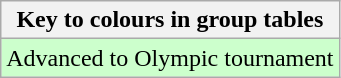<table class="wikitable">
<tr>
<th>Key to colours in group tables</th>
</tr>
<tr style="background:#cfc;">
<td>Advanced to Olympic tournament</td>
</tr>
</table>
